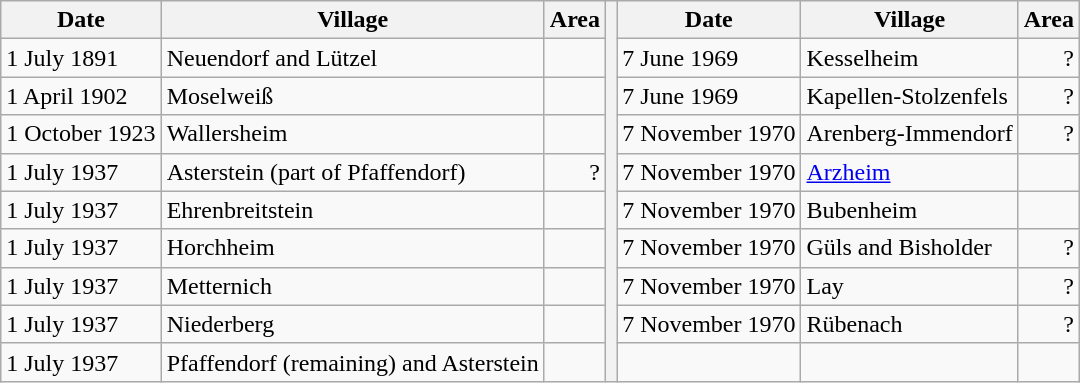<table class="wikitable">
<tr>
<th>Date</th>
<th>Village</th>
<th>Area</th>
<th rowspan=10></th>
<th>Date</th>
<th>Village</th>
<th>Area</th>
</tr>
<tr>
<td>1 July 1891</td>
<td>Neuendorf and Lützel</td>
<td align="right"></td>
<td>7 June 1969</td>
<td>Kesselheim</td>
<td align="right">?</td>
</tr>
<tr>
<td>1 April 1902</td>
<td>Moselweiß</td>
<td align="right"></td>
<td>7 June 1969</td>
<td>Kapellen-Stolzenfels</td>
<td align="right">?</td>
</tr>
<tr>
<td>1 October 1923</td>
<td>Wallersheim</td>
<td align="right"></td>
<td>7 November 1970</td>
<td>Arenberg-Immendorf</td>
<td align="right">?</td>
</tr>
<tr>
<td>1 July 1937</td>
<td>Asterstein (part of Pfaffendorf)</td>
<td align="right">?</td>
<td>7 November 1970</td>
<td><a href='#'>Arzheim</a></td>
<td align="right"></td>
</tr>
<tr>
<td>1 July 1937</td>
<td>Ehrenbreitstein</td>
<td align="right"></td>
<td>7 November 1970</td>
<td>Bubenheim</td>
<td align="right"></td>
</tr>
<tr>
<td>1 July 1937</td>
<td>Horchheim</td>
<td align="right"></td>
<td>7 November 1970</td>
<td>Güls and Bisholder</td>
<td align="right">?</td>
</tr>
<tr>
<td>1 July 1937</td>
<td>Metternich</td>
<td align="right"></td>
<td>7 November 1970</td>
<td>Lay</td>
<td align="right">?</td>
</tr>
<tr>
<td>1 July 1937</td>
<td>Niederberg</td>
<td align="right"></td>
<td>7 November 1970</td>
<td>Rübenach</td>
<td align="right">?</td>
</tr>
<tr>
<td>1 July 1937</td>
<td>Pfaffendorf (remaining) and Asterstein</td>
<td align="right"></td>
<td></td>
<td></td>
<td></td>
</tr>
</table>
